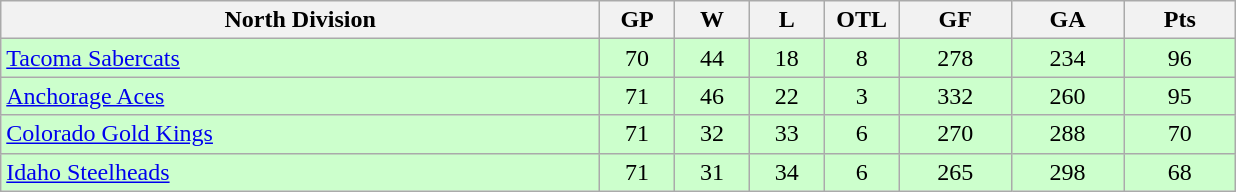<table class="wikitable">
<tr>
<th width="40%">North Division</th>
<th width="5%">GP</th>
<th width="5%">W</th>
<th width="5%">L</th>
<th width="5%">OTL</th>
<th width="7.5%">GF</th>
<th width="7.5%">GA</th>
<th width="7.5%">Pts</th>
</tr>
<tr align="center" bgcolor="#CCFFCC">
<td align="left"><a href='#'>Tacoma Sabercats</a></td>
<td>70</td>
<td>44</td>
<td>18</td>
<td>8</td>
<td>278</td>
<td>234</td>
<td>96</td>
</tr>
<tr align="center" bgcolor="#CCFFCC">
<td align="left"><a href='#'>Anchorage Aces</a></td>
<td>71</td>
<td>46</td>
<td>22</td>
<td>3</td>
<td>332</td>
<td>260</td>
<td>95</td>
</tr>
<tr align="center" bgcolor="#CCFFCC">
<td align="left"><a href='#'>Colorado Gold Kings</a></td>
<td>71</td>
<td>32</td>
<td>33</td>
<td>6</td>
<td>270</td>
<td>288</td>
<td>70</td>
</tr>
<tr align="center" bgcolor="#CCFFCC">
<td align="left"><a href='#'>Idaho Steelheads</a></td>
<td>71</td>
<td>31</td>
<td>34</td>
<td>6</td>
<td>265</td>
<td>298</td>
<td>68</td>
</tr>
</table>
